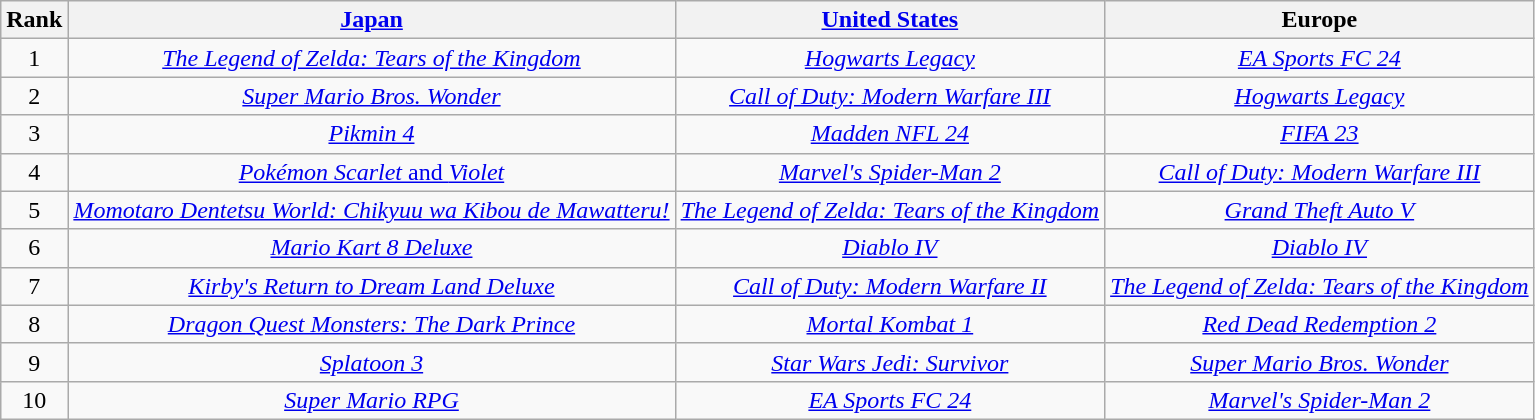<table class="wikitable sortable" style="text-align:center">
<tr>
<th>Rank</th>
<th><a href='#'>Japan</a></th>
<th><a href='#'>United States</a></th>
<th>Europe</th>
</tr>
<tr>
<td>1</td>
<td><em><a href='#'>The Legend of Zelda: Tears of the Kingdom</a></em></td>
<td><em><a href='#'>Hogwarts Legacy</a></em></td>
<td><em><a href='#'>EA Sports FC 24</a></em></td>
</tr>
<tr>
<td>2</td>
<td><em><a href='#'>Super Mario Bros. Wonder</a></em></td>
<td><em><a href='#'>Call of Duty: Modern Warfare III</a></em></td>
<td><em><a href='#'>Hogwarts Legacy</a></em></td>
</tr>
<tr>
<td>3</td>
<td><em><a href='#'>Pikmin 4</a></em></td>
<td><em><a href='#'>Madden NFL 24</a></em></td>
<td><em><a href='#'>FIFA 23</a></em></td>
</tr>
<tr>
<td>4</td>
<td><a href='#'><em>Pokémon Scarlet</em> and <em>Violet</em></a></td>
<td><em><a href='#'>Marvel's Spider-Man 2</a></em></td>
<td><em><a href='#'>Call of Duty: Modern Warfare III</a></em></td>
</tr>
<tr>
<td>5</td>
<td><em><a href='#'>Momotaro Dentetsu World: Chikyuu wa Kibou de Mawatteru!</a></em></td>
<td><em><a href='#'>The Legend of Zelda: Tears of the Kingdom</a></em></td>
<td><em><a href='#'>Grand Theft Auto V</a></em></td>
</tr>
<tr>
<td>6</td>
<td><em><a href='#'>Mario Kart 8 Deluxe</a></em></td>
<td><em><a href='#'>Diablo IV</a></em></td>
<td><em><a href='#'>Diablo IV</a></em></td>
</tr>
<tr>
<td>7</td>
<td><em><a href='#'>Kirby's Return to Dream Land Deluxe</a></em></td>
<td><em><a href='#'>Call of Duty: Modern Warfare II</a></em></td>
<td><em><a href='#'>The Legend of Zelda: Tears of the Kingdom</a></em></td>
</tr>
<tr>
<td>8</td>
<td><em><a href='#'>Dragon Quest Monsters: The Dark Prince</a></em></td>
<td><em><a href='#'>Mortal Kombat 1</a></em></td>
<td><em><a href='#'>Red Dead Redemption 2</a></em></td>
</tr>
<tr>
<td>9</td>
<td><em><a href='#'>Splatoon 3</a></em></td>
<td><em><a href='#'>Star Wars Jedi: Survivor</a></em></td>
<td><em><a href='#'>Super Mario Bros. Wonder</a></em></td>
</tr>
<tr>
<td>10</td>
<td><em><a href='#'>Super Mario RPG</a></em></td>
<td><em><a href='#'>EA Sports FC 24</a></em></td>
<td><em><a href='#'>Marvel's Spider-Man 2</a></em></td>
</tr>
</table>
